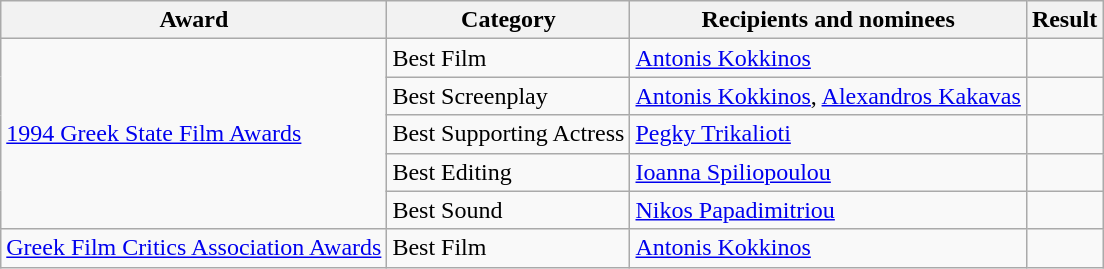<table class="wikitable">
<tr>
<th>Award</th>
<th>Category</th>
<th>Recipients and nominees</th>
<th>Result</th>
</tr>
<tr>
<td rowspan="5"><a href='#'>1994 Greek State Film Awards</a></td>
<td>Best Film</td>
<td><a href='#'>Antonis Kokkinos</a></td>
<td></td>
</tr>
<tr>
<td>Best Screenplay</td>
<td><a href='#'>Antonis Kokkinos</a>, <a href='#'>Alexandros Kakavas</a></td>
<td></td>
</tr>
<tr>
<td>Best Supporting Actress</td>
<td><a href='#'>Pegky Trikalioti</a></td>
<td></td>
</tr>
<tr>
<td>Best Editing</td>
<td><a href='#'>Ioanna Spiliopoulou</a></td>
<td></td>
</tr>
<tr>
<td>Best Sound</td>
<td><a href='#'>Nikos Papadimitriou</a></td>
<td></td>
</tr>
<tr>
<td><a href='#'>Greek Film Critics Association Awards</a></td>
<td>Best Film</td>
<td><a href='#'>Antonis Kokkinos</a></td>
<td></td>
</tr>
</table>
